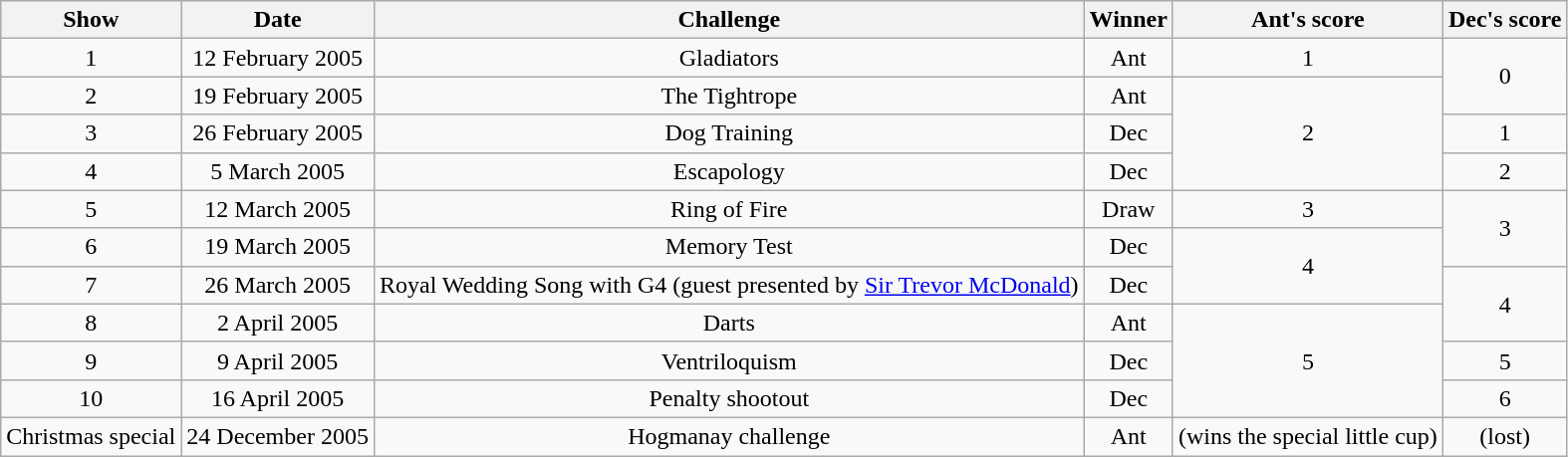<table class="wikitable" style="text-align:center">
<tr>
<th>Show</th>
<th>Date</th>
<th>Challenge</th>
<th>Winner</th>
<th>Ant's score</th>
<th>Dec's score</th>
</tr>
<tr>
<td>1</td>
<td>12 February 2005</td>
<td>Gladiators</td>
<td>Ant</td>
<td>1</td>
<td Rowspan=2>0</td>
</tr>
<tr>
<td>2</td>
<td>19 February 2005</td>
<td>The Tightrope</td>
<td>Ant</td>
<td Rowspan=3>2</td>
</tr>
<tr>
<td>3</td>
<td>26 February 2005</td>
<td>Dog Training</td>
<td>Dec</td>
<td>1</td>
</tr>
<tr>
<td>4</td>
<td>5 March 2005</td>
<td>Escapology</td>
<td>Dec</td>
<td>2</td>
</tr>
<tr>
<td>5</td>
<td>12 March 2005</td>
<td>Ring of Fire</td>
<td>Draw</td>
<td>3</td>
<td Rowspan=2>3</td>
</tr>
<tr>
<td>6</td>
<td>19 March 2005</td>
<td>Memory Test</td>
<td>Dec</td>
<td Rowspan=2>4</td>
</tr>
<tr>
<td>7</td>
<td>26 March 2005</td>
<td>Royal Wedding Song with G4 (guest presented by <a href='#'>Sir Trevor McDonald</a>)</td>
<td>Dec</td>
<td Rowspan=2>4</td>
</tr>
<tr>
<td>8</td>
<td>2 April 2005</td>
<td>Darts</td>
<td>Ant</td>
<td Rowspan=3>5</td>
</tr>
<tr>
<td>9</td>
<td>9 April 2005</td>
<td>Ventriloquism</td>
<td>Dec</td>
<td>5</td>
</tr>
<tr>
<td>10</td>
<td>16 April 2005</td>
<td>Penalty shootout</td>
<td>Dec</td>
<td>6</td>
</tr>
<tr>
<td>Christmas special</td>
<td>24 December 2005</td>
<td>Hogmanay challenge</td>
<td>Ant</td>
<td>(wins the special little cup)</td>
<td>(lost)</td>
</tr>
</table>
